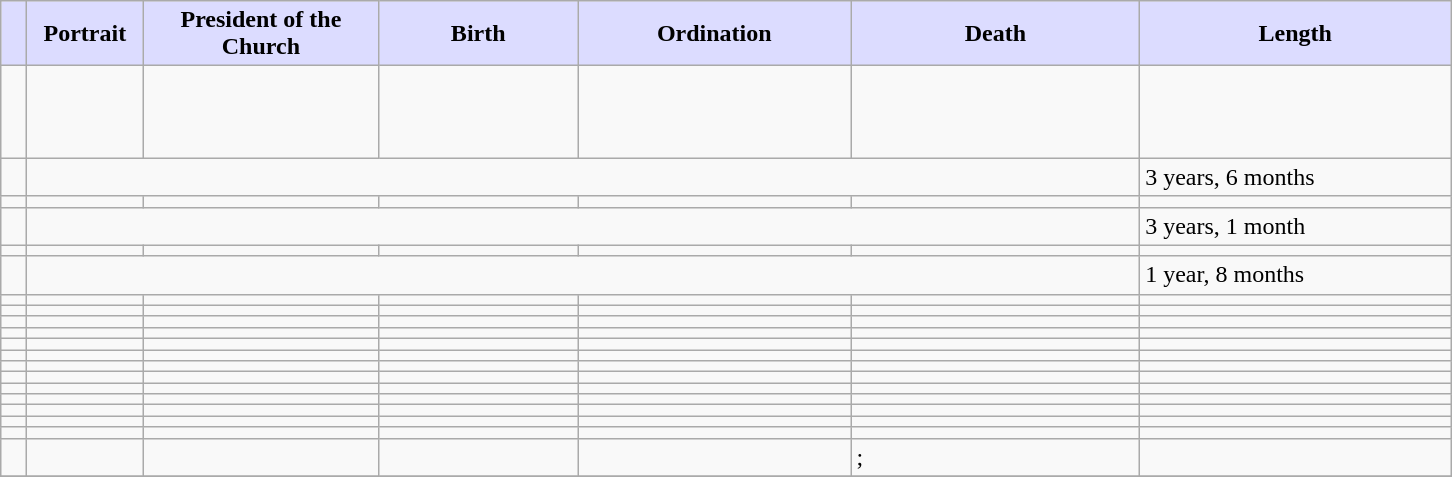<table class="wikitable sortable">
<tr>
<th style="background:#DCDCFF; width:10px"></th>
<th style="background:#DCDCFF; width:70px">Portrait</th>
<th style="background:#DCDCFF; width:150px">President of the Church</th>
<th style="background:#DCDCFF; width:125px">Birth</th>
<th style="background:#DCDCFF; width:175px">Ordination</th>
<th style="background:#DCDCFF; width:185px">Death</th>
<th style="background:#DCDCFF; width:200px">Length</th>
</tr>
<tr>
<td></td>
<td></td>
<td></td>
<td></td>
<td><br><br><br></td>
<td></td>
<td></td>
</tr>
<tr>
<td></td>
<td colspan="5"></td>
<td>3 years, 6 months</td>
</tr>
<tr>
<td></td>
<td></td>
<td></td>
<td></td>
<td></td>
<td></td>
<td></td>
</tr>
<tr>
<td></td>
<td colspan="5"></td>
<td>3 years, 1 month</td>
</tr>
<tr>
<td></td>
<td></td>
<td></td>
<td></td>
<td></td>
<td></td>
<td></td>
</tr>
<tr>
<td></td>
<td colspan="5"></td>
<td>1 year, 8 months</td>
</tr>
<tr>
<td></td>
<td></td>
<td></td>
<td></td>
<td></td>
<td></td>
<td></td>
</tr>
<tr>
<td></td>
<td></td>
<td></td>
<td></td>
<td></td>
<td></td>
<td></td>
</tr>
<tr>
<td></td>
<td></td>
<td></td>
<td></td>
<td></td>
<td></td>
<td></td>
</tr>
<tr>
<td></td>
<td></td>
<td></td>
<td></td>
<td></td>
<td></td>
<td></td>
</tr>
<tr>
<td></td>
<td></td>
<td></td>
<td></td>
<td></td>
<td></td>
<td></td>
</tr>
<tr>
<td></td>
<td></td>
<td></td>
<td></td>
<td></td>
<td></td>
<td></td>
</tr>
<tr>
<td></td>
<td></td>
<td></td>
<td></td>
<td></td>
<td></td>
<td></td>
</tr>
<tr>
<td></td>
<td></td>
<td></td>
<td></td>
<td></td>
<td></td>
<td></td>
</tr>
<tr>
<td></td>
<td></td>
<td></td>
<td></td>
<td></td>
<td></td>
<td></td>
</tr>
<tr>
<td></td>
<td></td>
<td></td>
<td></td>
<td></td>
<td></td>
<td></td>
</tr>
<tr>
<td></td>
<td></td>
<td></td>
<td></td>
<td></td>
<td></td>
<td></td>
</tr>
<tr>
<td></td>
<td></td>
<td></td>
<td></td>
<td></td>
<td></td>
<td></td>
</tr>
<tr>
<td></td>
<td></td>
<td></td>
<td></td>
<td></td>
<td></td>
<td></td>
</tr>
<tr>
<td></td>
<td></td>
<td></td>
<td></td>
<td></td>
<td>;<br></td>
<td></td>
</tr>
<tr>
</tr>
</table>
